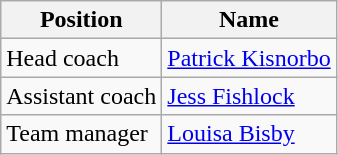<table class="wikitable">
<tr>
<th>Position</th>
<th>Name</th>
</tr>
<tr>
<td>Head coach</td>
<td> <a href='#'>Patrick Kisnorbo</a></td>
</tr>
<tr>
<td>Assistant coach</td>
<td> <a href='#'>Jess Fishlock</a></td>
</tr>
<tr>
<td>Team manager</td>
<td> <a href='#'>Louisa Bisby</a></td>
</tr>
</table>
